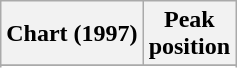<table class="wikitable sortable" border="1">
<tr>
<th>Chart (1997)</th>
<th>Peak<br>position</th>
</tr>
<tr>
</tr>
<tr>
</tr>
<tr>
</tr>
</table>
